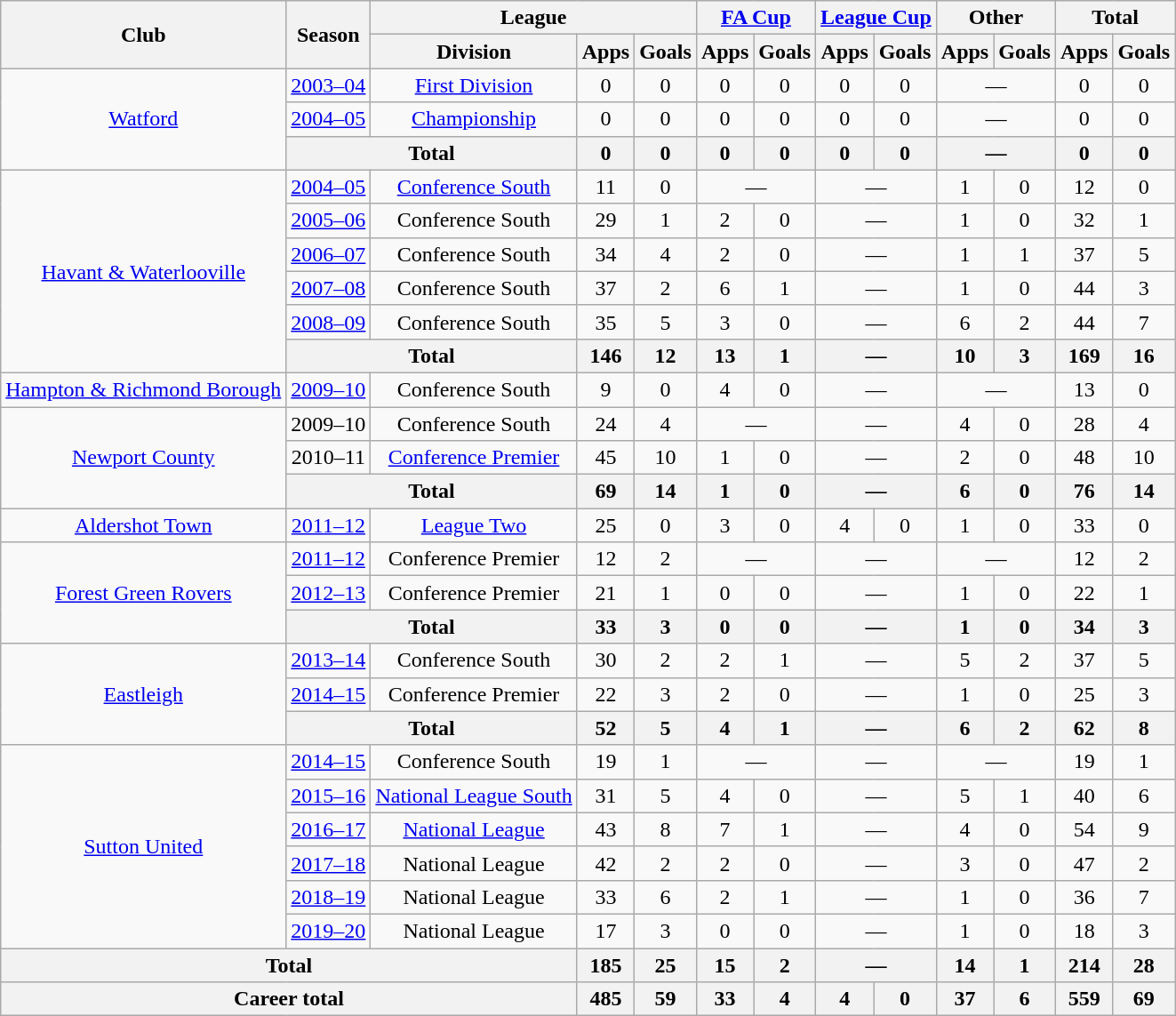<table class=wikitable style="text-align: center;">
<tr>
<th rowspan=2>Club</th>
<th rowspan=2>Season</th>
<th colspan=3>League</th>
<th colspan=2><a href='#'>FA Cup</a></th>
<th colspan=2><a href='#'>League Cup</a></th>
<th colspan=2>Other</th>
<th colspan=2>Total</th>
</tr>
<tr>
<th>Division</th>
<th>Apps</th>
<th>Goals</th>
<th>Apps</th>
<th>Goals</th>
<th>Apps</th>
<th>Goals</th>
<th>Apps</th>
<th>Goals</th>
<th>Apps</th>
<th>Goals</th>
</tr>
<tr>
<td rowspan=3><a href='#'>Watford</a></td>
<td><a href='#'>2003–04</a></td>
<td><a href='#'>First Division</a></td>
<td>0</td>
<td>0</td>
<td>0</td>
<td>0</td>
<td>0</td>
<td>0</td>
<td colspan=2>—</td>
<td>0</td>
<td>0</td>
</tr>
<tr>
<td><a href='#'>2004–05</a></td>
<td><a href='#'>Championship</a></td>
<td>0</td>
<td>0</td>
<td>0</td>
<td>0</td>
<td>0</td>
<td>0</td>
<td colspan=2>—</td>
<td>0</td>
<td>0</td>
</tr>
<tr>
<th colspan=2>Total</th>
<th>0</th>
<th>0</th>
<th>0</th>
<th>0</th>
<th>0</th>
<th>0</th>
<th colspan=2>—</th>
<th>0</th>
<th>0</th>
</tr>
<tr>
<td rowspan=6><a href='#'>Havant & Waterlooville</a></td>
<td><a href='#'>2004–05</a></td>
<td><a href='#'>Conference South</a></td>
<td>11</td>
<td>0</td>
<td colspan=2>—</td>
<td colspan=2>—</td>
<td>1</td>
<td>0</td>
<td>12</td>
<td>0</td>
</tr>
<tr>
<td><a href='#'>2005–06</a></td>
<td>Conference South</td>
<td>29</td>
<td>1</td>
<td>2</td>
<td>0</td>
<td colspan=2>—</td>
<td>1</td>
<td>0</td>
<td>32</td>
<td>1</td>
</tr>
<tr>
<td><a href='#'>2006–07</a></td>
<td>Conference South</td>
<td>34</td>
<td>4</td>
<td>2</td>
<td>0</td>
<td colspan=2>—</td>
<td>1</td>
<td>1</td>
<td>37</td>
<td>5</td>
</tr>
<tr>
<td><a href='#'>2007–08</a></td>
<td>Conference South</td>
<td>37</td>
<td>2</td>
<td>6</td>
<td>1</td>
<td colspan=2>—</td>
<td>1</td>
<td>0</td>
<td>44</td>
<td>3</td>
</tr>
<tr>
<td><a href='#'>2008–09</a></td>
<td>Conference South</td>
<td>35</td>
<td>5</td>
<td>3</td>
<td>0</td>
<td colspan=2>—</td>
<td>6</td>
<td>2</td>
<td>44</td>
<td>7</td>
</tr>
<tr>
<th colspan=2>Total</th>
<th>146</th>
<th>12</th>
<th>13</th>
<th>1</th>
<th colspan=2>—</th>
<th>10</th>
<th>3</th>
<th>169</th>
<th>16</th>
</tr>
<tr>
<td><a href='#'>Hampton & Richmond Borough</a></td>
<td><a href='#'>2009–10</a></td>
<td>Conference South</td>
<td>9</td>
<td>0</td>
<td>4</td>
<td>0</td>
<td colspan=2>—</td>
<td colspan=2>—</td>
<td>13</td>
<td>0</td>
</tr>
<tr>
<td rowspan=3><a href='#'>Newport County</a></td>
<td>2009–10</td>
<td>Conference South</td>
<td>24</td>
<td>4</td>
<td colspan=2>—</td>
<td colspan=2>—</td>
<td>4</td>
<td>0</td>
<td>28</td>
<td>4</td>
</tr>
<tr>
<td>2010–11</td>
<td><a href='#'>Conference Premier</a></td>
<td>45</td>
<td>10</td>
<td>1</td>
<td>0</td>
<td colspan=2>—</td>
<td>2</td>
<td>0</td>
<td>48</td>
<td>10</td>
</tr>
<tr>
<th colspan=2>Total</th>
<th>69</th>
<th>14</th>
<th>1</th>
<th>0</th>
<th colspan=2>—</th>
<th>6</th>
<th>0</th>
<th>76</th>
<th>14</th>
</tr>
<tr>
<td><a href='#'>Aldershot Town</a></td>
<td><a href='#'>2011–12</a></td>
<td><a href='#'>League Two</a></td>
<td>25</td>
<td>0</td>
<td>3</td>
<td>0</td>
<td>4</td>
<td>0</td>
<td>1</td>
<td>0</td>
<td>33</td>
<td>0</td>
</tr>
<tr>
<td rowspan=3><a href='#'>Forest Green Rovers</a></td>
<td><a href='#'>2011–12</a></td>
<td>Conference Premier</td>
<td>12</td>
<td>2</td>
<td colspan=2>—</td>
<td colspan=2>—</td>
<td colspan=2>—</td>
<td>12</td>
<td>2</td>
</tr>
<tr>
<td><a href='#'>2012–13</a></td>
<td>Conference Premier</td>
<td>21</td>
<td>1</td>
<td>0</td>
<td>0</td>
<td colspan=2>—</td>
<td>1</td>
<td>0</td>
<td>22</td>
<td>1</td>
</tr>
<tr>
<th colspan=2>Total</th>
<th>33</th>
<th>3</th>
<th>0</th>
<th>0</th>
<th colspan=2>—</th>
<th>1</th>
<th>0</th>
<th>34</th>
<th>3</th>
</tr>
<tr>
<td rowspan=3><a href='#'>Eastleigh</a></td>
<td><a href='#'>2013–14</a></td>
<td>Conference South</td>
<td>30</td>
<td>2</td>
<td>2</td>
<td>1</td>
<td colspan=2>—</td>
<td>5</td>
<td>2</td>
<td>37</td>
<td>5</td>
</tr>
<tr>
<td><a href='#'>2014–15</a></td>
<td>Conference Premier</td>
<td>22</td>
<td>3</td>
<td>2</td>
<td>0</td>
<td colspan=2>—</td>
<td>1</td>
<td>0</td>
<td>25</td>
<td>3</td>
</tr>
<tr>
<th colspan=2>Total</th>
<th>52</th>
<th>5</th>
<th>4</th>
<th>1</th>
<th colspan=2>—</th>
<th>6</th>
<th>2</th>
<th>62</th>
<th>8</th>
</tr>
<tr>
<td rowspan=6><a href='#'>Sutton United</a></td>
<td><a href='#'>2014–15</a></td>
<td>Conference South</td>
<td>19</td>
<td>1</td>
<td colspan=2>—</td>
<td colspan=2>—</td>
<td colspan=2>—</td>
<td>19</td>
<td>1</td>
</tr>
<tr>
<td><a href='#'>2015–16</a></td>
<td><a href='#'>National League South</a></td>
<td>31</td>
<td>5</td>
<td>4</td>
<td>0</td>
<td colspan=2>—</td>
<td>5</td>
<td>1</td>
<td>40</td>
<td>6</td>
</tr>
<tr>
<td><a href='#'>2016–17</a></td>
<td><a href='#'>National League</a></td>
<td>43</td>
<td>8</td>
<td>7</td>
<td>1</td>
<td colspan=2>—</td>
<td>4</td>
<td>0</td>
<td>54</td>
<td>9</td>
</tr>
<tr>
<td><a href='#'>2017–18</a></td>
<td>National League</td>
<td>42</td>
<td>2</td>
<td>2</td>
<td>0</td>
<td colspan=2>—</td>
<td>3</td>
<td>0</td>
<td>47</td>
<td>2</td>
</tr>
<tr>
<td><a href='#'>2018–19</a></td>
<td>National League</td>
<td>33</td>
<td>6</td>
<td>2</td>
<td>1</td>
<td colspan=2>—</td>
<td>1</td>
<td>0</td>
<td>36</td>
<td>7</td>
</tr>
<tr>
<td><a href='#'>2019–20</a></td>
<td>National League</td>
<td>17</td>
<td>3</td>
<td>0</td>
<td>0</td>
<td colspan=2>—</td>
<td>1</td>
<td>0</td>
<td>18</td>
<td>3</td>
</tr>
<tr>
<th colspan=3>Total</th>
<th>185</th>
<th>25</th>
<th>15</th>
<th>2</th>
<th colspan=2>—</th>
<th>14</th>
<th>1</th>
<th>214</th>
<th>28</th>
</tr>
<tr>
<th colspan=3>Career total</th>
<th>485</th>
<th>59</th>
<th>33</th>
<th>4</th>
<th>4</th>
<th>0</th>
<th>37</th>
<th>6</th>
<th>559</th>
<th>69</th>
</tr>
</table>
